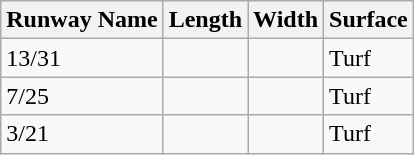<table class="wikitable">
<tr>
<th>Runway Name</th>
<th>Length</th>
<th>Width</th>
<th>Surface</th>
</tr>
<tr>
<td>13/31</td>
<td></td>
<td></td>
<td>Turf</td>
</tr>
<tr>
<td>7/25</td>
<td></td>
<td></td>
<td>Turf</td>
</tr>
<tr>
<td>3/21</td>
<td></td>
<td></td>
<td>Turf</td>
</tr>
</table>
